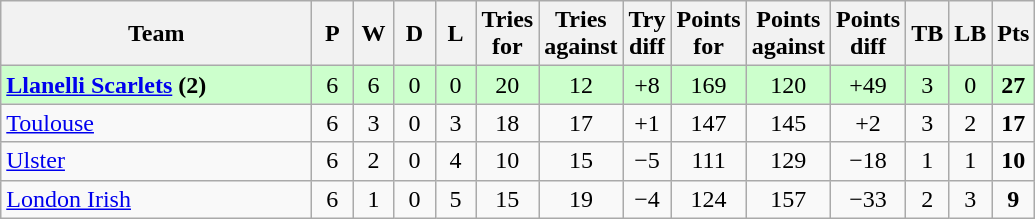<table class="wikitable" style="text-align:center">
<tr>
<th width="200">Team</th>
<th width="20">P</th>
<th width="20">W</th>
<th width="20">D</th>
<th width="20">L</th>
<th width="20">Tries for</th>
<th width="20">Tries against</th>
<th width="20">Try diff</th>
<th width="20">Points for</th>
<th width="20">Points against</th>
<th width="25">Points diff</th>
<th width="20">TB</th>
<th width="20">LB</th>
<th width="20">Pts</th>
</tr>
<tr bgcolor=#ccffcc>
<td align=left> <strong><a href='#'>Llanelli Scarlets</a> (2)</strong></td>
<td>6</td>
<td>6</td>
<td>0</td>
<td>0</td>
<td>20</td>
<td>12</td>
<td>+8</td>
<td>169</td>
<td>120</td>
<td>+49</td>
<td>3</td>
<td>0</td>
<td><strong>27</strong></td>
</tr>
<tr>
<td align=left> <a href='#'>Toulouse</a></td>
<td>6</td>
<td>3</td>
<td>0</td>
<td>3</td>
<td>18</td>
<td>17</td>
<td>+1</td>
<td>147</td>
<td>145</td>
<td>+2</td>
<td>3</td>
<td>2</td>
<td><strong>17</strong></td>
</tr>
<tr>
<td align=left> <a href='#'>Ulster</a></td>
<td>6</td>
<td>2</td>
<td>0</td>
<td>4</td>
<td>10</td>
<td>15</td>
<td>−5</td>
<td>111</td>
<td>129</td>
<td>−18</td>
<td>1</td>
<td>1</td>
<td><strong>10</strong></td>
</tr>
<tr>
<td align=left> <a href='#'>London Irish</a></td>
<td>6</td>
<td>1</td>
<td>0</td>
<td>5</td>
<td>15</td>
<td>19</td>
<td>−4</td>
<td>124</td>
<td>157</td>
<td>−33</td>
<td>2</td>
<td>3</td>
<td><strong>9</strong></td>
</tr>
</table>
